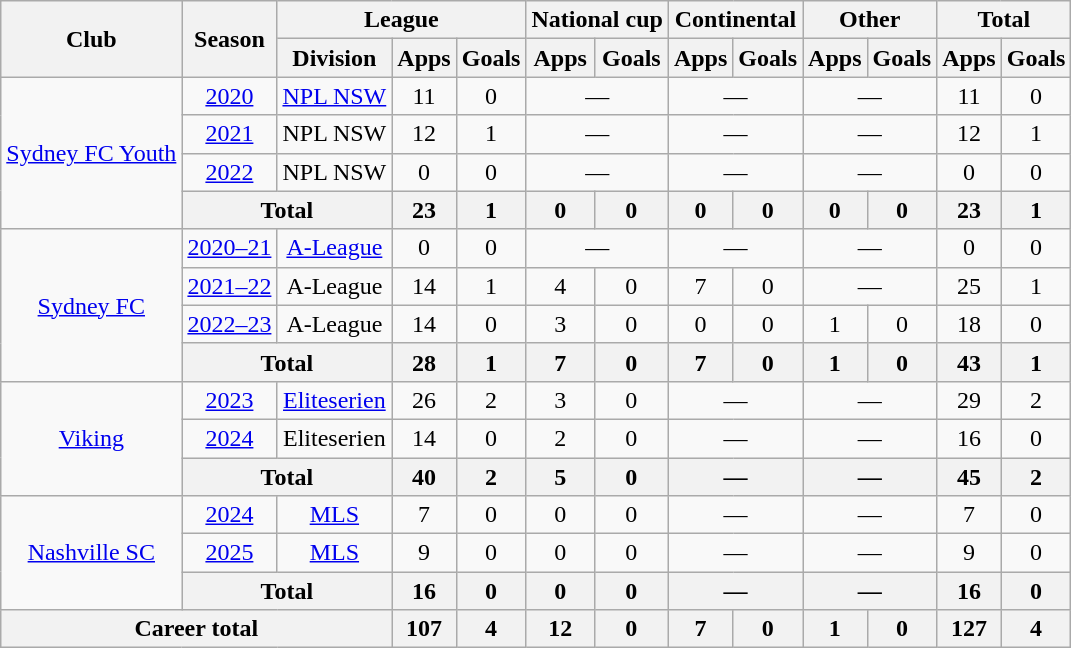<table class="wikitable" style="text-align:center">
<tr>
<th rowspan="2">Club</th>
<th rowspan="2">Season</th>
<th colspan="3">League</th>
<th colspan="2">National cup</th>
<th colspan="2">Continental</th>
<th colspan="2">Other</th>
<th colspan="2">Total</th>
</tr>
<tr>
<th>Division</th>
<th>Apps</th>
<th>Goals</th>
<th>Apps</th>
<th>Goals</th>
<th>Apps</th>
<th>Goals</th>
<th>Apps</th>
<th>Goals</th>
<th>Apps</th>
<th>Goals</th>
</tr>
<tr>
<td rowspan="4"><a href='#'>Sydney FC Youth</a></td>
<td><a href='#'>2020</a></td>
<td><a href='#'>NPL NSW</a></td>
<td>11</td>
<td>0</td>
<td colspan="2">—</td>
<td colspan="2">—</td>
<td colspan="2">—</td>
<td>11</td>
<td>0</td>
</tr>
<tr>
<td><a href='#'>2021</a></td>
<td>NPL NSW</td>
<td>12</td>
<td>1</td>
<td colspan="2">—</td>
<td colspan="2">—</td>
<td colspan="2">—</td>
<td>12</td>
<td>1</td>
</tr>
<tr>
<td><a href='#'>2022</a></td>
<td>NPL NSW</td>
<td>0</td>
<td>0</td>
<td colspan="2">—</td>
<td colspan="2">—</td>
<td colspan="2">—</td>
<td>0</td>
<td>0</td>
</tr>
<tr>
<th colspan="2">Total</th>
<th>23</th>
<th>1</th>
<th>0</th>
<th>0</th>
<th>0</th>
<th>0</th>
<th>0</th>
<th>0</th>
<th>23</th>
<th>1</th>
</tr>
<tr>
<td rowspan="4"><a href='#'>Sydney FC</a></td>
<td><a href='#'>2020–21</a></td>
<td><a href='#'>A-League</a></td>
<td>0</td>
<td>0</td>
<td colspan="2">—</td>
<td colspan="2">—</td>
<td colspan="2">—</td>
<td>0</td>
<td>0</td>
</tr>
<tr>
<td><a href='#'>2021–22</a></td>
<td>A-League</td>
<td>14</td>
<td>1</td>
<td>4</td>
<td>0</td>
<td>7</td>
<td>0</td>
<td colspan="2">—</td>
<td>25</td>
<td>1</td>
</tr>
<tr>
<td><a href='#'>2022–23</a></td>
<td>A-League</td>
<td>14</td>
<td>0</td>
<td>3</td>
<td>0</td>
<td>0</td>
<td>0</td>
<td>1</td>
<td>0</td>
<td>18</td>
<td>0</td>
</tr>
<tr>
<th colspan="2">Total</th>
<th>28</th>
<th>1</th>
<th>7</th>
<th>0</th>
<th>7</th>
<th>0</th>
<th>1</th>
<th>0</th>
<th>43</th>
<th>1</th>
</tr>
<tr>
<td rowspan="3"><a href='#'>Viking</a></td>
<td><a href='#'>2023</a></td>
<td><a href='#'>Eliteserien</a></td>
<td>26</td>
<td>2</td>
<td>3</td>
<td>0</td>
<td colspan="2">—</td>
<td colspan="2">—</td>
<td>29</td>
<td>2</td>
</tr>
<tr>
<td><a href='#'>2024</a></td>
<td>Eliteserien</td>
<td>14</td>
<td>0</td>
<td>2</td>
<td>0</td>
<td colspan="2">—</td>
<td colspan="2">—</td>
<td>16</td>
<td>0</td>
</tr>
<tr>
<th colspan="2">Total</th>
<th>40</th>
<th>2</th>
<th>5</th>
<th>0</th>
<th colspan="2">—</th>
<th colspan="2">—</th>
<th>45</th>
<th>2</th>
</tr>
<tr>
<td rowspan="3"><a href='#'>Nashville SC</a></td>
<td><a href='#'>2024</a></td>
<td><a href='#'>MLS</a></td>
<td>7</td>
<td>0</td>
<td>0</td>
<td>0</td>
<td colspan="2">—</td>
<td colspan="2">—</td>
<td>7</td>
<td>0</td>
</tr>
<tr>
<td><a href='#'>2025</a></td>
<td><a href='#'>MLS</a></td>
<td>9</td>
<td>0</td>
<td>0</td>
<td>0</td>
<td colspan="2">—</td>
<td colspan="2">—</td>
<td>9</td>
<td>0</td>
</tr>
<tr>
<th colspan="2">Total</th>
<th>16</th>
<th>0</th>
<th>0</th>
<th>0</th>
<th colspan="2">—</th>
<th colspan="2">—</th>
<th>16</th>
<th>0</th>
</tr>
<tr>
<th colspan="3">Career total</th>
<th>107</th>
<th>4</th>
<th>12</th>
<th>0</th>
<th>7</th>
<th>0</th>
<th>1</th>
<th>0</th>
<th>127</th>
<th>4</th>
</tr>
</table>
